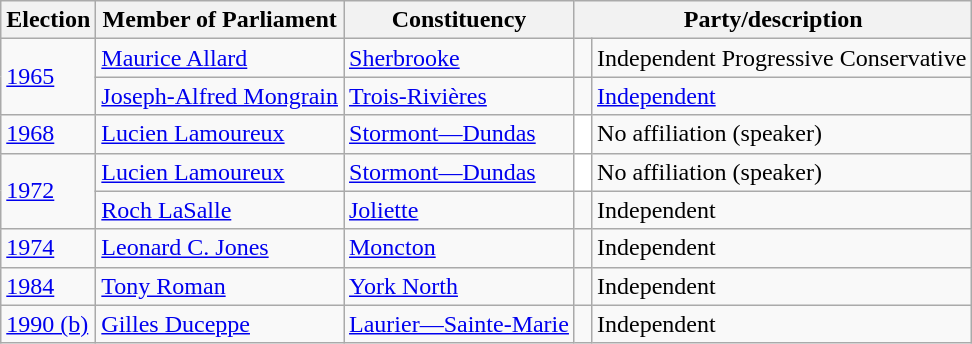<table class="wikitable sortable">
<tr>
<th>Election</th>
<th>Member of Parliament</th>
<th>Constituency</th>
<th colspan=2>Party/description</th>
</tr>
<tr>
<td rowspan="2"><a href='#'>1965</a></td>
<td><a href='#'>Maurice Allard</a></td>
<td><a href='#'>Sherbrooke</a></td>
<td> </td>
<td>Independent Progressive Conservative</td>
</tr>
<tr>
<td><a href='#'>Joseph-Alfred Mongrain</a></td>
<td><a href='#'>Trois-Rivières</a></td>
<td> </td>
<td><a href='#'>Independent</a></td>
</tr>
<tr>
<td><a href='#'>1968</a></td>
<td><a href='#'>Lucien Lamoureux</a></td>
<td><a href='#'>Stormont—Dundas</a></td>
<td bgcolor=#FFFFFF> </td>
<td>No affiliation (speaker)</td>
</tr>
<tr>
<td rowspan="2"><a href='#'>1972</a></td>
<td><a href='#'>Lucien Lamoureux</a></td>
<td><a href='#'>Stormont—Dundas</a></td>
<td bgcolor=#FFFFFF> </td>
<td>No affiliation (speaker)</td>
</tr>
<tr>
<td><a href='#'>Roch LaSalle</a></td>
<td><a href='#'>Joliette</a></td>
<td> </td>
<td>Independent</td>
</tr>
<tr>
<td><a href='#'>1974</a></td>
<td><a href='#'>Leonard C. Jones</a></td>
<td><a href='#'>Moncton</a></td>
<td> </td>
<td>Independent</td>
</tr>
<tr>
<td><a href='#'>1984</a></td>
<td><a href='#'>Tony Roman</a></td>
<td><a href='#'>York North</a></td>
<td> </td>
<td>Independent</td>
</tr>
<tr>
<td><a href='#'>1990 (b)</a></td>
<td><a href='#'>Gilles Duceppe</a></td>
<td><a href='#'>Laurier—Sainte-Marie</a></td>
<td> </td>
<td>Independent</td>
</tr>
</table>
